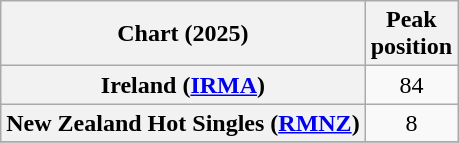<table class="wikitable sortable plainrowheaders" style="text-align:center">
<tr>
<th scope="col">Chart (2025)</th>
<th scope="col">Peak<br>position</th>
</tr>
<tr>
<th scope="row">Ireland (<a href='#'>IRMA</a>)</th>
<td>84</td>
</tr>
<tr>
<th scope="row">New Zealand Hot Singles (<a href='#'>RMNZ</a>)</th>
<td>8</td>
</tr>
<tr>
</tr>
</table>
